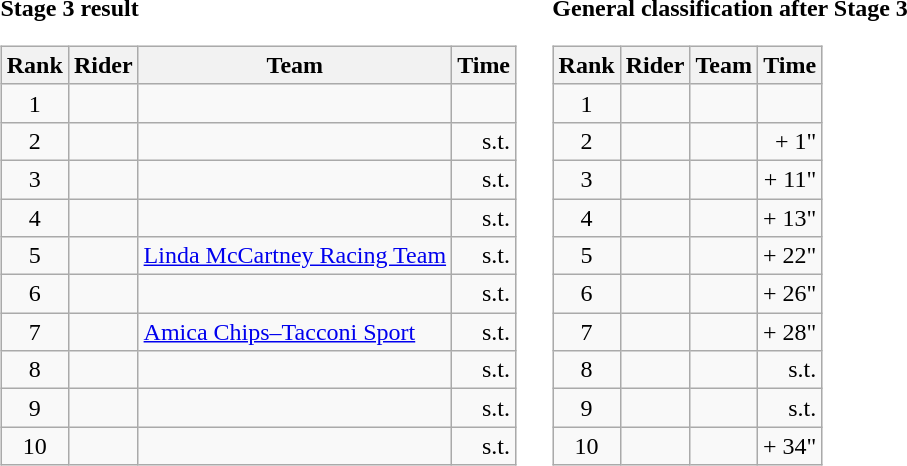<table>
<tr>
<td><strong>Stage 3 result</strong><br><table class="wikitable">
<tr>
<th scope="col">Rank</th>
<th scope="col">Rider</th>
<th scope="col">Team</th>
<th scope="col">Time</th>
</tr>
<tr>
<td style="text-align:center;">1</td>
<td></td>
<td></td>
<td style="text-align:right;"></td>
</tr>
<tr>
<td style="text-align:center;">2</td>
<td></td>
<td></td>
<td style="text-align:right;">s.t.</td>
</tr>
<tr>
<td style="text-align:center;">3</td>
<td></td>
<td></td>
<td style="text-align:right;">s.t.</td>
</tr>
<tr>
<td style="text-align:center;">4</td>
<td></td>
<td></td>
<td style="text-align:right;">s.t.</td>
</tr>
<tr>
<td style="text-align:center;">5</td>
<td></td>
<td><a href='#'>Linda McCartney Racing Team</a></td>
<td style="text-align:right;">s.t.</td>
</tr>
<tr>
<td style="text-align:center;">6</td>
<td></td>
<td></td>
<td style="text-align:right;">s.t.</td>
</tr>
<tr>
<td style="text-align:center;">7</td>
<td></td>
<td><a href='#'>Amica Chips–Tacconi Sport</a></td>
<td style="text-align:right;">s.t.</td>
</tr>
<tr>
<td style="text-align:center;">8</td>
<td></td>
<td></td>
<td style="text-align:right;">s.t.</td>
</tr>
<tr>
<td style="text-align:center;">9</td>
<td></td>
<td></td>
<td style="text-align:right;">s.t.</td>
</tr>
<tr>
<td style="text-align:center;">10</td>
<td></td>
<td></td>
<td style="text-align:right;">s.t.</td>
</tr>
</table>
</td>
<td></td>
<td><strong>General classification after Stage 3</strong><br><table class="wikitable">
<tr>
<th scope="col">Rank</th>
<th scope="col">Rider</th>
<th scope="col">Team</th>
<th scope="col">Time</th>
</tr>
<tr>
<td style="text-align:center;">1</td>
<td></td>
<td></td>
<td style="text-align:right;"></td>
</tr>
<tr>
<td style="text-align:center;">2</td>
<td></td>
<td></td>
<td style="text-align:right;">+ 1"</td>
</tr>
<tr>
<td style="text-align:center;">3</td>
<td></td>
<td></td>
<td style="text-align:right;">+ 11"</td>
</tr>
<tr>
<td style="text-align:center;">4</td>
<td></td>
<td></td>
<td style="text-align:right;">+ 13"</td>
</tr>
<tr>
<td style="text-align:center;">5</td>
<td></td>
<td></td>
<td style="text-align:right;">+ 22"</td>
</tr>
<tr>
<td style="text-align:center;">6</td>
<td></td>
<td></td>
<td style="text-align:right;">+ 26"</td>
</tr>
<tr>
<td style="text-align:center;">7</td>
<td></td>
<td></td>
<td style="text-align:right;">+ 28"</td>
</tr>
<tr>
<td style="text-align:center;">8</td>
<td></td>
<td></td>
<td style="text-align:right;">s.t.</td>
</tr>
<tr>
<td style="text-align:center;">9</td>
<td></td>
<td></td>
<td style="text-align:right;">s.t.</td>
</tr>
<tr>
<td style="text-align:center;">10</td>
<td></td>
<td></td>
<td style="text-align:right;">+ 34"</td>
</tr>
</table>
</td>
</tr>
</table>
